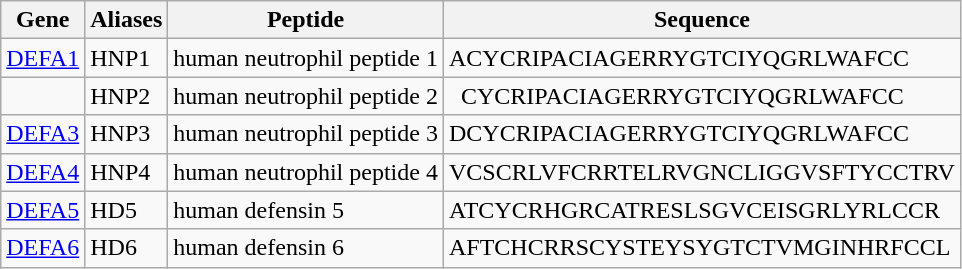<table class="wikitable">
<tr>
<th>Gene</th>
<th>Aliases</th>
<th>Peptide</th>
<th>Sequence</th>
</tr>
<tr>
<td><a href='#'>DEFA1</a></td>
<td>HNP1</td>
<td>human neutrophil peptide 1</td>
<td>ACYCRIPACIAGERRYGTCIYQGRLWAFCC</td>
</tr>
<tr>
<td></td>
<td>HNP2</td>
<td>human neutrophil peptide 2</td>
<td>  CYCRIPACIAGERRYGTCIYQGRLWAFCC</td>
</tr>
<tr>
<td><a href='#'>DEFA3</a></td>
<td>HNP3</td>
<td>human neutrophil peptide 3</td>
<td>DCYCRIPACIAGERRYGTCIYQGRLWAFCC</td>
</tr>
<tr>
<td><a href='#'>DEFA4</a></td>
<td>HNP4</td>
<td>human neutrophil peptide 4</td>
<td>VCSCRLVFCRRTELRVGNCLIGGVSFTYCCTRV</td>
</tr>
<tr>
<td><a href='#'>DEFA5</a></td>
<td>HD5</td>
<td>human defensin 5</td>
<td>ATCYCRHGRCATRESLSGVCEISGRLYRLCCR</td>
</tr>
<tr>
<td><a href='#'>DEFA6</a></td>
<td>HD6</td>
<td>human defensin 6</td>
<td>AFTCHCRRSCYSTEYSYGTCTVMGINHRFCCL</td>
</tr>
</table>
